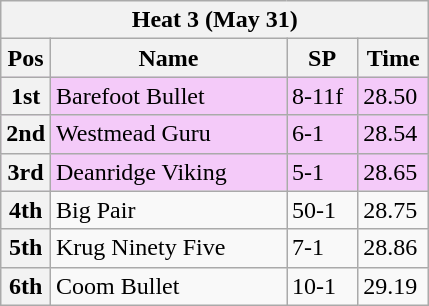<table class="wikitable">
<tr>
<th colspan="6">Heat 3 (May 31)</th>
</tr>
<tr>
<th width=20>Pos</th>
<th width=150>Name</th>
<th width=40>SP</th>
<th width=40>Time</th>
</tr>
<tr style="background: #f4caf9;">
<th>1st</th>
<td>Barefoot Bullet</td>
<td>8-11f</td>
<td>28.50</td>
</tr>
<tr style="background: #f4caf9;">
<th>2nd</th>
<td>Westmead Guru</td>
<td>6-1</td>
<td>28.54</td>
</tr>
<tr style="background: #f4caf9;">
<th>3rd</th>
<td>Deanridge Viking</td>
<td>5-1</td>
<td>28.65</td>
</tr>
<tr>
<th>4th</th>
<td>Big Pair</td>
<td>50-1</td>
<td>28.75</td>
</tr>
<tr>
<th>5th</th>
<td>Krug Ninety Five</td>
<td>7-1</td>
<td>28.86</td>
</tr>
<tr>
<th>6th</th>
<td>Coom Bullet</td>
<td>10-1</td>
<td>29.19</td>
</tr>
</table>
